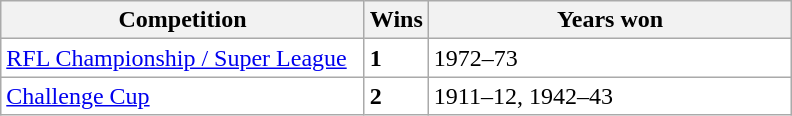<table class="wikitable" style="text-align: left;">
<tr>
<th width=235>Competition</th>
<th width=20>Wins</th>
<th width=235>Years won</th>
</tr>
<tr style="background:#fff;">
<td><a href='#'>RFL Championship / Super League</a></td>
<td><strong>1</strong></td>
<td>1972–73</td>
</tr>
<tr style="background:#fff;">
<td><a href='#'>Challenge Cup</a></td>
<td><strong>2</strong></td>
<td>1911–12, 1942–43</td>
</tr>
</table>
